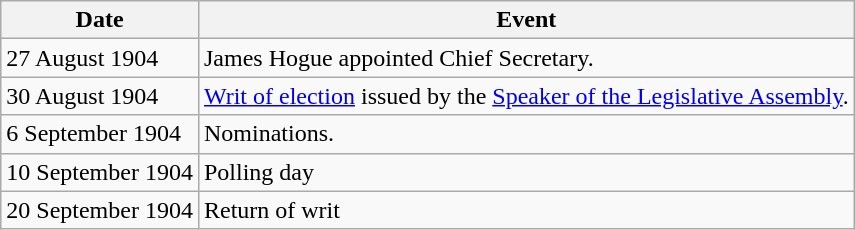<table class="wikitable">
<tr>
<th>Date</th>
<th>Event</th>
</tr>
<tr>
<td>27 August 1904</td>
<td>James Hogue appointed Chief Secretary.</td>
</tr>
<tr>
<td>30 August 1904</td>
<td><a href='#'>Writ of election</a> issued by the <a href='#'>Speaker of the Legislative Assembly</a>.</td>
</tr>
<tr>
<td>6 September 1904</td>
<td>Nominations.</td>
</tr>
<tr>
<td>10 September 1904</td>
<td>Polling day</td>
</tr>
<tr>
<td>20 September 1904</td>
<td>Return of writ</td>
</tr>
</table>
